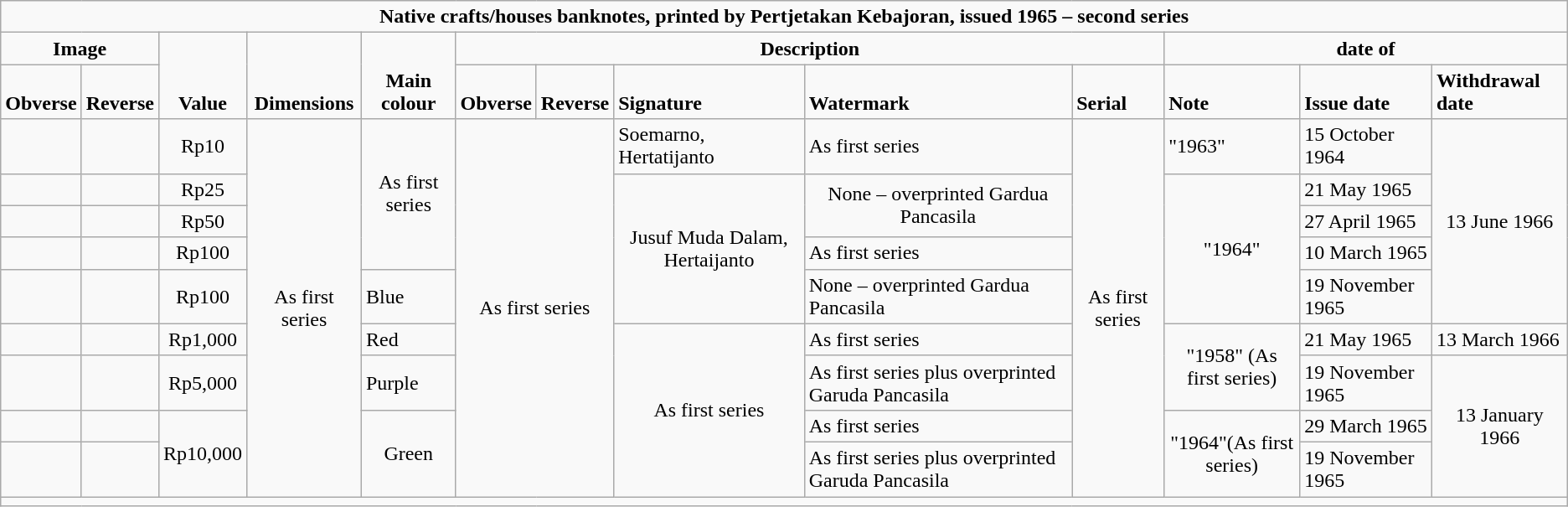<table class="wikitable" >
<tr style="text-align:center; font-weight:bold; vertical-align:bottom;">
<td colspan="13">Native crafts/houses banknotes, printed by Pertjetakan Kebajoran, issued 1965 – second series</td>
</tr>
<tr style="text-align:center; font-weight:bold; vertical-align:bottom;">
<td colspan="2">Image</td>
<td rowspan="2">Value</td>
<td rowspan="2">Dimensions</td>
<td rowspan="2">Main colour</td>
<td colspan="5">Description</td>
<td colspan="3">date of</td>
</tr>
<tr style="font-weight:bold; vertical-align:bottom;">
<td>Obverse</td>
<td>Reverse</td>
<td>Obverse</td>
<td>Reverse</td>
<td>Signature</td>
<td>Watermark</td>
<td>Serial</td>
<td>Note</td>
<td>Issue date</td>
<td>Withdrawal date</td>
</tr>
<tr>
<td style="font-weight:bold; vertical-align:bottom;"></td>
<td style="font-weight:bold; vertical-align:bottom;"></td>
<td style="text-align:center;">Rp10</td>
<td rowspan="9" style="text-align:center;">As first series</td>
<td rowspan="4" style="text-align:center;">As first series</td>
<td colspan="2" rowspan="9" style="text-align:center;">As first series</td>
<td>Soemarno, Hertatijanto</td>
<td>As first series</td>
<td rowspan="9" style="text-align:center;">As first series</td>
<td>"1963"</td>
<td>15 October 1964</td>
<td rowspan="5" style="text-align:center;">13 June 1966</td>
</tr>
<tr>
<td style="font-weight:bold; vertical-align:bottom;"></td>
<td style="font-weight:bold; vertical-align:bottom;"></td>
<td style="text-align:center;">Rp25</td>
<td rowspan="4" style="text-align:center;">Jusuf Muda Dalam, Hertaijanto</td>
<td rowspan="2" style="text-align:center;">None – overprinted Gardua Pancasila</td>
<td rowspan="4" style="text-align:center;">"1964"</td>
<td>21 May 1965</td>
</tr>
<tr>
<td style="font-weight:bold; vertical-align:bottom;"></td>
<td style="font-weight:bold; vertical-align:bottom;"></td>
<td style="text-align:center;">Rp50</td>
<td>27 April 1965</td>
</tr>
<tr>
<td style="font-weight:bold; vertical-align:bottom;"></td>
<td style="font-weight:bold; vertical-align:bottom;"></td>
<td style="text-align:center;">Rp100</td>
<td>As first series</td>
<td style="vertical-align:bottom;">10 March 1965</td>
</tr>
<tr>
<td style="font-weight:bold; vertical-align:bottom;"></td>
<td style="font-weight:bold; vertical-align:bottom;"></td>
<td style="text-align:center;">Rp100</td>
<td>Blue</td>
<td>None – overprinted Gardua Pancasila</td>
<td style="vertical-align:bottom;">19 November 1965</td>
</tr>
<tr>
<td style="font-weight:bold; vertical-align:bottom;"></td>
<td style="font-weight:bold; vertical-align:bottom;"></td>
<td style="text-align:center;">Rp1,000</td>
<td>Red</td>
<td rowspan="4" style="text-align:center;">As first series</td>
<td>As first series</td>
<td rowspan="2" style="text-align:center;">"1958" (As first series)</td>
<td style="vertical-align:bottom;">21 May 1965</td>
<td>13 March 1966</td>
</tr>
<tr>
<td style="font-weight:bold; vertical-align:bottom;"></td>
<td style="font-weight:bold; vertical-align:bottom;"></td>
<td style="text-align:center;">Rp5,000</td>
<td>Purple</td>
<td>As first series plus overprinted Garuda Pancasila</td>
<td style="vertical-align:bottom;">19 November 1965</td>
<td rowspan="3" style="text-align:center;">13 January 1966</td>
</tr>
<tr>
<td style="font-weight:bold; vertical-align:bottom;"></td>
<td style="font-weight:bold; vertical-align:bottom;"></td>
<td rowspan="2" style="text-align:center;">Rp10,000</td>
<td rowspan="2" style="text-align:center;">Green</td>
<td>As first series</td>
<td rowspan="2" style="text-align:center;">"1964"(As first series)</td>
<td style="vertical-align:bottom;">29 March 1965</td>
</tr>
<tr>
<td style="font-weight:bold; vertical-align:bottom;"></td>
<td style="font-weight:bold; vertical-align:bottom;"></td>
<td>As first series plus overprinted Garuda Pancasila</td>
<td style="vertical-align:bottom;">19 November 1965</td>
</tr>
<tr style="text-align:center; vertical-align:bottom;">
<td colspan="13"></td>
</tr>
</table>
